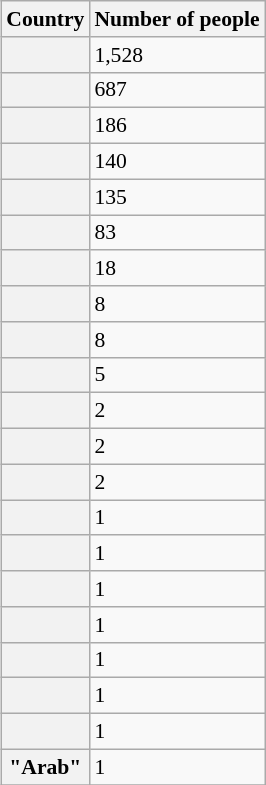<table class="wikitable sortable floatright plainrowheaders" style="clear:right; margin-left:7px; margin-top:0; margin-right:0; margin-bottom:3px; font-size:90%;">
<tr>
<th>Country</th>
<th>Number of people</th>
</tr>
<tr>
<th></th>
<td>1,528</td>
</tr>
<tr>
<th></th>
<td>687</td>
</tr>
<tr>
<th></th>
<td>186</td>
</tr>
<tr>
<th></th>
<td>140</td>
</tr>
<tr>
<th></th>
<td>135</td>
</tr>
<tr>
<th></th>
<td>83</td>
</tr>
<tr>
<th></th>
<td>18</td>
</tr>
<tr>
<th></th>
<td>8</td>
</tr>
<tr>
<th></th>
<td>8</td>
</tr>
<tr>
<th></th>
<td>5</td>
</tr>
<tr>
<th></th>
<td>2</td>
</tr>
<tr>
<th></th>
<td>2</td>
</tr>
<tr>
<th></th>
<td>2</td>
</tr>
<tr>
<th></th>
<td>1</td>
</tr>
<tr>
<th></th>
<td>1</td>
</tr>
<tr>
<th></th>
<td>1</td>
</tr>
<tr>
<th></th>
<td>1</td>
</tr>
<tr>
<th></th>
<td>1</td>
</tr>
<tr>
<th></th>
<td>1</td>
</tr>
<tr>
<th></th>
<td>1</td>
</tr>
<tr>
<th>"Arab"</th>
<td>1</td>
</tr>
<tr>
</tr>
</table>
